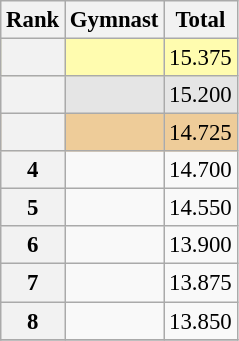<table class="wikitable sortable" style="text-align:center; font-size:95%">
<tr>
<th scope=col>Rank</th>
<th scope=col>Gymnast</th>
<th scope=col>Total</th>
</tr>
<tr bgcolor=fffcaf>
<th scope=row style="text-align:center"></th>
<td align=left></td>
<td>15.375</td>
</tr>
<tr bgcolor=e5e5e5>
<th scope=row style="text-align:center"></th>
<td align=left></td>
<td>15.200</td>
</tr>
<tr bgcolor=eecc99>
<th scope=row style="text-align:center"></th>
<td align=left></td>
<td>14.725</td>
</tr>
<tr>
<th scope=row style="text-align:center">4</th>
<td align=left></td>
<td>14.700</td>
</tr>
<tr>
<th scope=row style="text-align:center">5</th>
<td align=left></td>
<td>14.550</td>
</tr>
<tr>
<th scope=row style="text-align:center">6</th>
<td align=left></td>
<td>13.900</td>
</tr>
<tr>
<th scope=row style="text-align:center">7</th>
<td align=left></td>
<td>13.875</td>
</tr>
<tr>
<th scope=row style="text-align:center">8</th>
<td align=left></td>
<td>13.850</td>
</tr>
<tr>
</tr>
</table>
